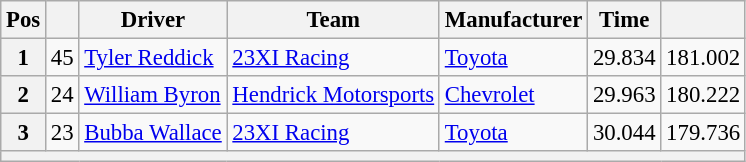<table class="wikitable" style="font-size:95%">
<tr>
<th>Pos</th>
<th></th>
<th>Driver</th>
<th>Team</th>
<th>Manufacturer</th>
<th>Time</th>
<th></th>
</tr>
<tr>
<th>1</th>
<td>45</td>
<td><a href='#'>Tyler Reddick</a></td>
<td><a href='#'>23XI Racing</a></td>
<td><a href='#'>Toyota</a></td>
<td>29.834</td>
<td>181.002</td>
</tr>
<tr>
<th>2</th>
<td>24</td>
<td><a href='#'>William Byron</a></td>
<td><a href='#'>Hendrick Motorsports</a></td>
<td><a href='#'>Chevrolet</a></td>
<td>29.963</td>
<td>180.222</td>
</tr>
<tr>
<th>3</th>
<td>23</td>
<td><a href='#'>Bubba Wallace</a></td>
<td><a href='#'>23XI Racing</a></td>
<td><a href='#'>Toyota</a></td>
<td>30.044</td>
<td>179.736</td>
</tr>
<tr>
<th colspan="7"></th>
</tr>
</table>
